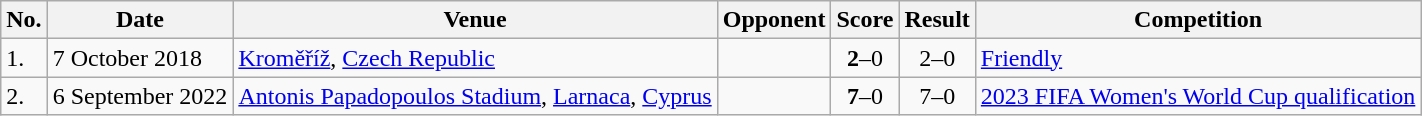<table class="wikitable">
<tr>
<th>No.</th>
<th>Date</th>
<th>Venue</th>
<th>Opponent</th>
<th>Score</th>
<th>Result</th>
<th>Competition</th>
</tr>
<tr>
<td>1.</td>
<td>7 October 2018</td>
<td><a href='#'>Kroměříž</a>, <a href='#'>Czech Republic</a></td>
<td></td>
<td align=center><strong>2</strong>–0</td>
<td align=center>2–0</td>
<td><a href='#'>Friendly</a></td>
</tr>
<tr>
<td>2.</td>
<td>6 September 2022</td>
<td><a href='#'>Antonis Papadopoulos Stadium</a>, <a href='#'>Larnaca</a>, <a href='#'>Cyprus</a></td>
<td></td>
<td align=center><strong>7</strong>–0</td>
<td align=center>7–0</td>
<td><a href='#'>2023 FIFA Women's World Cup qualification</a></td>
</tr>
</table>
